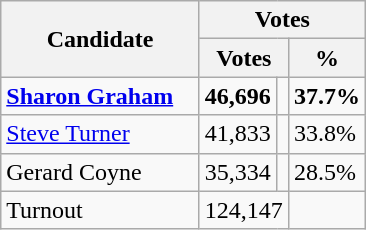<table class="wikitable">
<tr>
<th rowspan="2" width="125">Candidate</th>
<th colspan="3" width="75">Votes</th>
</tr>
<tr>
<th colspan="2">Votes</th>
<th>%</th>
</tr>
<tr>
<td><strong><a href='#'>Sharon Graham</a></strong> </td>
<td><strong>46,696</strong></td>
<td align="center"></td>
<td><strong>37.7%</strong></td>
</tr>
<tr>
<td><a href='#'>Steve Turner</a></td>
<td>41,833</td>
<td align="center"></td>
<td>33.8%</td>
</tr>
<tr>
<td>Gerard Coyne</td>
<td>35,334</td>
<td align="center"></td>
<td>28.5%</td>
</tr>
<tr>
<td>Turnout</td>
<td colspan="2">124,147</td>
<td></td>
</tr>
</table>
